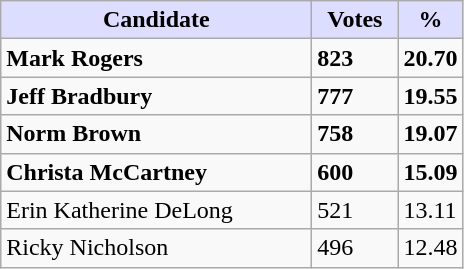<table class="wikitable">
<tr>
<th style="background:#ddf; width:200px;">Candidate</th>
<th style="background:#ddf; width:50px;">Votes</th>
<th style="background:#ddf; width:30px;">%</th>
</tr>
<tr>
<td><strong>Mark Rogers</strong></td>
<td><strong>823</strong></td>
<td><strong>20.70</strong></td>
</tr>
<tr>
<td><strong>Jeff Bradbury</strong></td>
<td><strong>777</strong></td>
<td><strong>19.55</strong></td>
</tr>
<tr>
<td><strong>Norm Brown</strong></td>
<td><strong>758</strong></td>
<td><strong>19.07</strong></td>
</tr>
<tr>
<td><strong>Christa McCartney</strong></td>
<td><strong>600</strong></td>
<td><strong>15.09</strong></td>
</tr>
<tr>
<td>Erin Katherine DeLong</td>
<td>521</td>
<td>13.11</td>
</tr>
<tr>
<td>Ricky Nicholson</td>
<td>496</td>
<td>12.48</td>
</tr>
</table>
